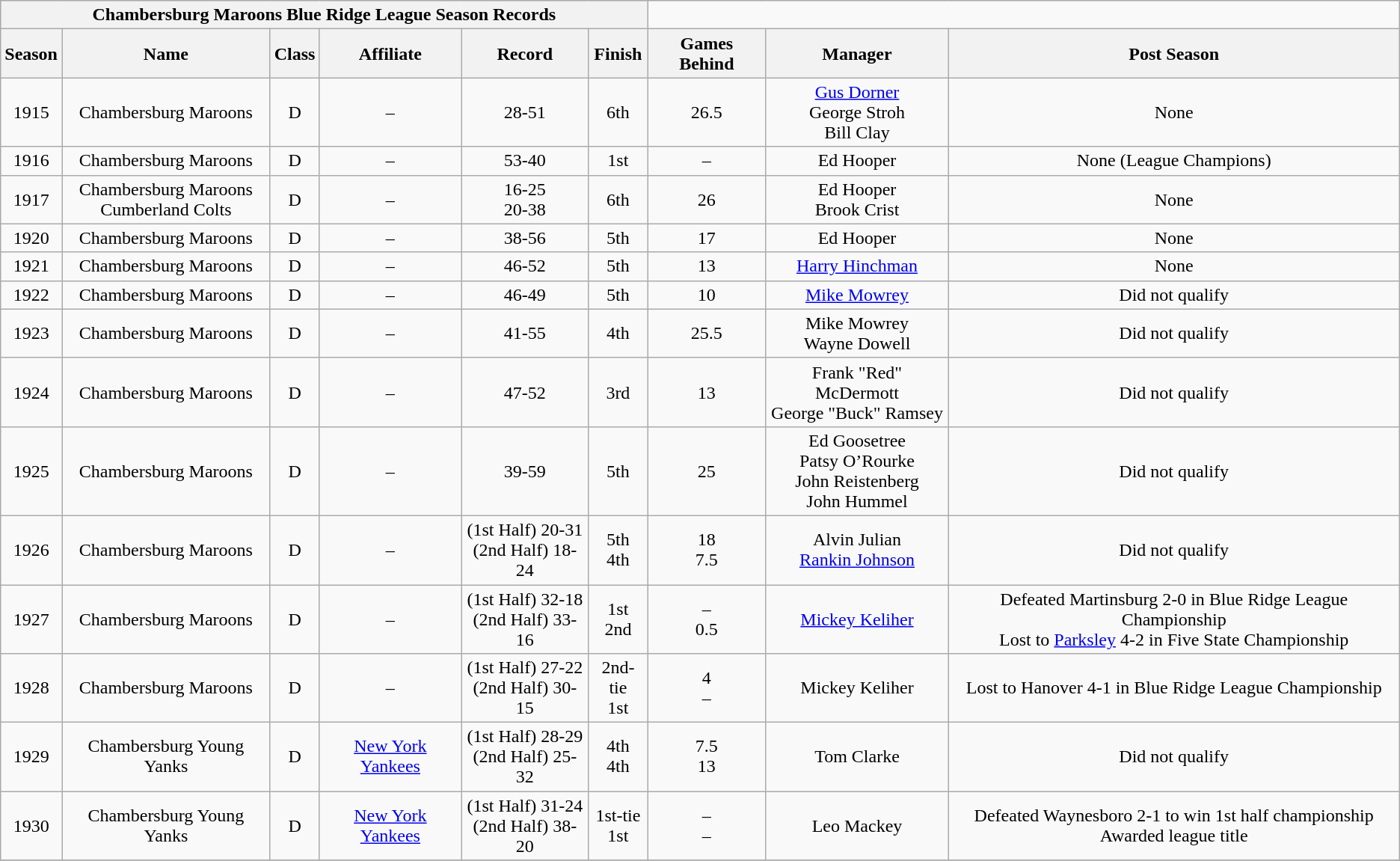<table class="wikitable collapsible collapsed" style="text-align:center;">
<tr style="font-weight:bold; background:#ddd;"|>
<th colspan="6">Chambersburg Maroons Blue Ridge League Season Records </th>
</tr>
<tr>
<th>Season</th>
<th>Name</th>
<th>Class</th>
<th>Affiliate</th>
<th>Record</th>
<th>Finish</th>
<th>Games Behind</th>
<th>Manager</th>
<th>Post Season</th>
</tr>
<tr>
<td>1915</td>
<td>Chambersburg Maroons</td>
<td>D</td>
<td>–</td>
<td>28-51</td>
<td>6th</td>
<td>26.5</td>
<td><a href='#'>Gus Dorner</a> <br> George Stroh <br> Bill Clay</td>
<td>None</td>
</tr>
<tr>
<td>1916</td>
<td>Chambersburg Maroons</td>
<td>D</td>
<td>–</td>
<td>53-40</td>
<td>1st</td>
<td>–</td>
<td>Ed Hooper</td>
<td>None (League Champions)</td>
</tr>
<tr>
<td>1917</td>
<td>Chambersburg Maroons <br> Cumberland Colts</td>
<td>D</td>
<td>–</td>
<td>16-25 <br> 20-38</td>
<td>6th</td>
<td>26</td>
<td>Ed Hooper <br> Brook Crist</td>
<td>None</td>
</tr>
<tr>
<td>1920</td>
<td>Chambersburg Maroons</td>
<td>D</td>
<td>–</td>
<td>38-56</td>
<td>5th</td>
<td>17</td>
<td>Ed Hooper</td>
<td>None</td>
</tr>
<tr>
<td>1921</td>
<td>Chambersburg Maroons</td>
<td>D</td>
<td>–</td>
<td>46-52</td>
<td>5th</td>
<td>13</td>
<td><a href='#'>Harry Hinchman</a></td>
<td>None</td>
</tr>
<tr>
<td>1922</td>
<td>Chambersburg Maroons</td>
<td>D</td>
<td>–</td>
<td>46-49</td>
<td>5th</td>
<td>10</td>
<td><a href='#'>Mike Mowrey</a></td>
<td>Did not qualify</td>
</tr>
<tr>
<td>1923</td>
<td>Chambersburg Maroons</td>
<td>D</td>
<td>–</td>
<td>41-55</td>
<td>4th</td>
<td>25.5</td>
<td>Mike Mowrey <br> Wayne Dowell</td>
<td>Did not qualify</td>
</tr>
<tr>
<td>1924</td>
<td>Chambersburg Maroons</td>
<td>D</td>
<td>–</td>
<td>47-52</td>
<td>3rd</td>
<td>13</td>
<td>Frank "Red" McDermott <br> George "Buck" Ramsey</td>
<td>Did not qualify</td>
</tr>
<tr>
<td>1925</td>
<td>Chambersburg Maroons</td>
<td>D</td>
<td>–</td>
<td>39-59</td>
<td>5th</td>
<td>25</td>
<td>Ed Goosetree <br> Patsy O’Rourke <br> John Reistenberg <br> John Hummel</td>
<td>Did not qualify</td>
</tr>
<tr>
<td>1926</td>
<td>Chambersburg Maroons</td>
<td>D</td>
<td>–</td>
<td>(1st Half) 20-31 <br> (2nd Half) 18-24</td>
<td>5th  <br> 4th</td>
<td>18 <br> 7.5</td>
<td>Alvin Julian <br> <a href='#'>Rankin Johnson</a></td>
<td>Did not qualify</td>
</tr>
<tr>
<td>1927</td>
<td>Chambersburg Maroons</td>
<td>D</td>
<td>–</td>
<td>(1st Half) 32-18  <br> (2nd Half) 33-16</td>
<td>1st <br> 2nd</td>
<td>– <br> 0.5</td>
<td><a href='#'>Mickey Keliher</a></td>
<td>Defeated Martinsburg 2-0 in Blue Ridge League Championship <br> Lost to <a href='#'>Parksley</a> 4-2 in Five State Championship</td>
</tr>
<tr>
<td>1928</td>
<td>Chambersburg Maroons</td>
<td>D</td>
<td>–</td>
<td>(1st Half) 27-22 <br> (2nd Half) 30-15</td>
<td>2nd-tie <br> 1st</td>
<td>4 <br> –</td>
<td>Mickey Keliher</td>
<td>Lost to Hanover 4-1 in Blue Ridge League Championship</td>
</tr>
<tr>
<td>1929</td>
<td>Chambersburg Young Yanks</td>
<td>D</td>
<td><a href='#'>New York Yankees</a></td>
<td>(1st Half) 28-29 <br> (2nd Half) 25-32</td>
<td>4th <br> 4th</td>
<td>7.5 <br> 13</td>
<td>Tom Clarke</td>
<td>Did not qualify</td>
</tr>
<tr>
<td>1930</td>
<td>Chambersburg Young Yanks</td>
<td>D</td>
<td><a href='#'>New York Yankees</a></td>
<td>(1st Half) 31-24 <br> (2nd Half) 38-20</td>
<td>1st-tie <br> 1st</td>
<td>– <br> –</td>
<td>Leo Mackey</td>
<td>Defeated Waynesboro 2-1 to win 1st half championship <br> Awarded league title</td>
</tr>
<tr>
</tr>
</table>
